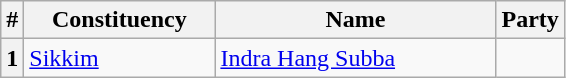<table class="wikitable sortable">
<tr>
<th>#</th>
<th style="width:120px">Constituency</th>
<th style="width:180px">Name</th>
<th colspan=2>Party</th>
</tr>
<tr>
<th>1</th>
<td><a href='#'>Sikkim</a></td>
<td><a href='#'>Indra Hang Subba</a></td>
<td></td>
</tr>
</table>
